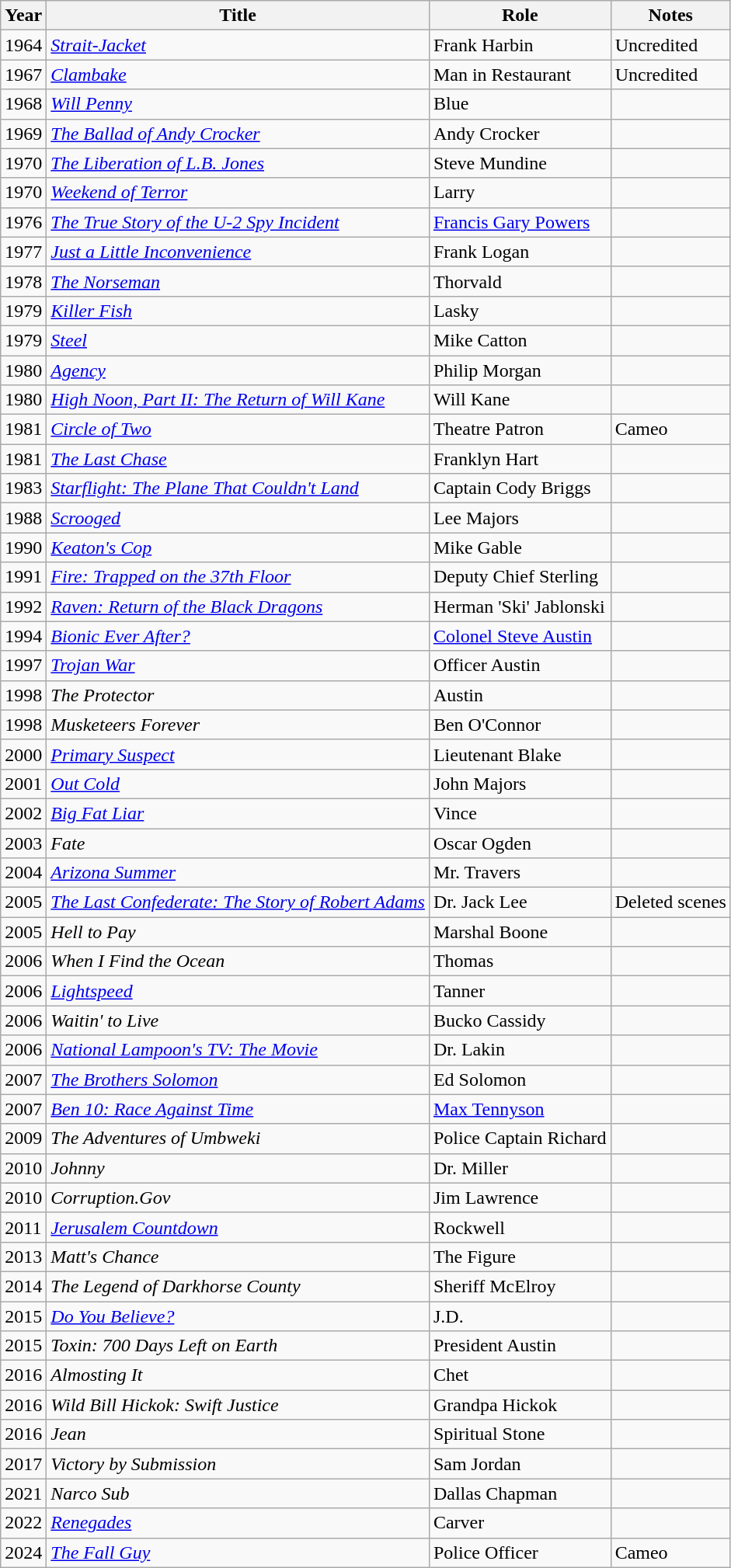<table class="wikitable sortable">
<tr>
<th>Year</th>
<th>Title</th>
<th>Role</th>
<th>Notes</th>
</tr>
<tr>
<td>1964</td>
<td><em><a href='#'>Strait-Jacket</a></em></td>
<td>Frank Harbin</td>
<td>Uncredited</td>
</tr>
<tr>
<td>1967</td>
<td><em><a href='#'>Clambake</a></em></td>
<td>Man in Restaurant</td>
<td>Uncredited</td>
</tr>
<tr>
<td>1968</td>
<td><em><a href='#'>Will Penny</a></em></td>
<td>Blue</td>
<td></td>
</tr>
<tr>
<td>1969</td>
<td><em><a href='#'>The Ballad of Andy Crocker</a></em></td>
<td>Andy Crocker</td>
<td></td>
</tr>
<tr>
<td>1970</td>
<td><em><a href='#'>The Liberation of L.B. Jones</a></em></td>
<td>Steve Mundine</td>
<td></td>
</tr>
<tr>
<td>1970</td>
<td><em><a href='#'>Weekend of Terror</a></em></td>
<td>Larry</td>
<td></td>
</tr>
<tr>
<td>1976</td>
<td><em><a href='#'>The True Story of the U-2 Spy Incident</a></em></td>
<td><a href='#'>Francis Gary Powers</a></td>
<td></td>
</tr>
<tr>
<td>1977</td>
<td><em><a href='#'>Just a Little Inconvenience</a></em></td>
<td>Frank Logan</td>
<td></td>
</tr>
<tr>
<td>1978</td>
<td><em><a href='#'>The Norseman</a></em></td>
<td>Thorvald</td>
<td></td>
</tr>
<tr>
<td>1979</td>
<td><em><a href='#'>Killer Fish</a></em></td>
<td>Lasky</td>
<td></td>
</tr>
<tr>
<td>1979</td>
<td><em><a href='#'>Steel</a></em></td>
<td>Mike Catton</td>
<td></td>
</tr>
<tr>
<td>1980</td>
<td><em><a href='#'>Agency</a></em></td>
<td>Philip Morgan</td>
<td></td>
</tr>
<tr>
<td>1980</td>
<td><em><a href='#'>High Noon, Part II: The Return of Will Kane</a></em></td>
<td>Will Kane</td>
<td></td>
</tr>
<tr>
<td>1981</td>
<td><em><a href='#'>Circle of Two</a></em></td>
<td>Theatre Patron</td>
<td>Cameo</td>
</tr>
<tr>
<td>1981</td>
<td><em><a href='#'>The Last Chase</a></em></td>
<td>Franklyn Hart</td>
<td></td>
</tr>
<tr>
<td>1983</td>
<td><em><a href='#'>Starflight: The Plane That Couldn't Land</a></em></td>
<td>Captain Cody Briggs</td>
<td></td>
</tr>
<tr>
<td>1988</td>
<td><em><a href='#'>Scrooged</a></em></td>
<td>Lee Majors</td>
<td></td>
</tr>
<tr>
<td>1990</td>
<td><em><a href='#'>Keaton's Cop</a></em></td>
<td>Mike Gable</td>
<td></td>
</tr>
<tr>
<td>1991</td>
<td><em><a href='#'>Fire: Trapped on the 37th Floor</a></em></td>
<td>Deputy Chief Sterling</td>
<td></td>
</tr>
<tr>
<td>1992</td>
<td><em><a href='#'>Raven: Return of the Black Dragons</a></em></td>
<td>Herman 'Ski' Jablonski</td>
<td></td>
</tr>
<tr>
<td>1994</td>
<td><em><a href='#'>Bionic Ever After?</a></em></td>
<td><a href='#'>Colonel Steve Austin</a></td>
<td></td>
</tr>
<tr>
<td>1997</td>
<td><em><a href='#'>Trojan War</a></em></td>
<td>Officer Austin</td>
<td></td>
</tr>
<tr>
<td>1998</td>
<td><em>The Protector</em></td>
<td>Austin</td>
<td></td>
</tr>
<tr>
<td>1998</td>
<td><em>Musketeers Forever</em></td>
<td>Ben O'Connor</td>
<td></td>
</tr>
<tr>
<td>2000</td>
<td><em><a href='#'>Primary Suspect</a></em></td>
<td>Lieutenant Blake</td>
<td></td>
</tr>
<tr>
<td>2001</td>
<td><em><a href='#'>Out Cold</a></em></td>
<td>John Majors</td>
<td></td>
</tr>
<tr>
<td>2002</td>
<td><em><a href='#'>Big Fat Liar</a></em></td>
<td>Vince</td>
<td></td>
</tr>
<tr>
<td>2003</td>
<td><em>Fate</em></td>
<td>Oscar Ogden</td>
<td></td>
</tr>
<tr>
<td>2004</td>
<td><em><a href='#'>Arizona Summer</a></em></td>
<td>Mr. Travers</td>
<td></td>
</tr>
<tr>
<td>2005</td>
<td><em><a href='#'>The Last Confederate: The Story of Robert Adams</a></em></td>
<td>Dr. Jack Lee</td>
<td>Deleted scenes</td>
</tr>
<tr>
<td>2005</td>
<td><em>Hell to Pay</em></td>
<td>Marshal Boone</td>
<td></td>
</tr>
<tr>
<td>2006</td>
<td><em>When I Find the Ocean</em></td>
<td>Thomas</td>
<td></td>
</tr>
<tr>
<td>2006</td>
<td><em><a href='#'>Lightspeed</a></em></td>
<td>Tanner</td>
<td></td>
</tr>
<tr>
<td>2006</td>
<td><em>Waitin' to Live</em></td>
<td>Bucko Cassidy</td>
<td></td>
</tr>
<tr>
<td>2006</td>
<td><em><a href='#'>National Lampoon's TV: The Movie</a></em></td>
<td>Dr. Lakin</td>
<td></td>
</tr>
<tr>
<td>2007</td>
<td><em><a href='#'>The Brothers Solomon</a></em></td>
<td>Ed Solomon</td>
<td></td>
</tr>
<tr>
<td>2007</td>
<td><em><a href='#'>Ben 10: Race Against Time</a></em></td>
<td><a href='#'>Max Tennyson</a></td>
<td></td>
</tr>
<tr>
<td>2009</td>
<td><em>The Adventures of Umbweki</em></td>
<td>Police Captain Richard</td>
<td></td>
</tr>
<tr>
<td>2010</td>
<td><em>Johnny</em></td>
<td>Dr. Miller</td>
<td></td>
</tr>
<tr>
<td>2010</td>
<td><em>Corruption.Gov</em></td>
<td>Jim Lawrence</td>
<td></td>
</tr>
<tr>
<td>2011</td>
<td><em><a href='#'>Jerusalem Countdown</a></em></td>
<td>Rockwell</td>
<td></td>
</tr>
<tr>
<td>2013</td>
<td><em>Matt's Chance</em></td>
<td>The Figure</td>
<td></td>
</tr>
<tr>
<td>2014</td>
<td><em>The Legend of Darkhorse County</em></td>
<td>Sheriff McElroy</td>
<td></td>
</tr>
<tr>
<td>2015</td>
<td><em><a href='#'>Do You Believe?</a></em></td>
<td>J.D.</td>
<td></td>
</tr>
<tr>
<td>2015</td>
<td><em>Toxin: 700 Days Left on Earth</em></td>
<td>President Austin</td>
<td></td>
</tr>
<tr>
<td>2016</td>
<td><em>Almosting It</em></td>
<td>Chet</td>
<td></td>
</tr>
<tr>
<td>2016</td>
<td><em>Wild Bill Hickok: Swift Justice</em></td>
<td>Grandpa Hickok</td>
<td></td>
</tr>
<tr>
<td>2016</td>
<td><em>Jean</em></td>
<td>Spiritual Stone</td>
<td></td>
</tr>
<tr>
<td>2017</td>
<td><em>Victory by Submission</em></td>
<td>Sam Jordan</td>
<td></td>
</tr>
<tr>
<td>2021</td>
<td><em>Narco Sub</em></td>
<td>Dallas Chapman</td>
<td></td>
</tr>
<tr>
<td>2022</td>
<td><em><a href='#'>Renegades</a></em></td>
<td>Carver</td>
<td></td>
</tr>
<tr>
<td>2024</td>
<td><em><a href='#'>The Fall Guy</a></em></td>
<td>Police Officer</td>
<td>Cameo</td>
</tr>
</table>
